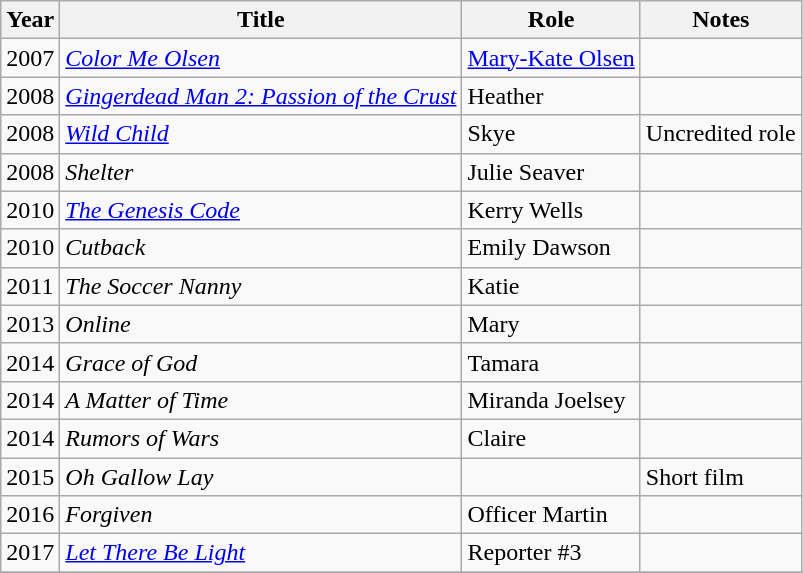<table class="wikitable sortable">
<tr>
<th>Year</th>
<th>Title</th>
<th>Role</th>
<th class="unsortable">Notes</th>
</tr>
<tr>
<td>2007</td>
<td><em><a href='#'>Color Me Olsen</a></em></td>
<td><a href='#'>Mary-Kate Olsen</a></td>
<td></td>
</tr>
<tr>
<td>2008</td>
<td><em><a href='#'>Gingerdead Man 2: Passion of the Crust</a></em></td>
<td>Heather</td>
<td></td>
</tr>
<tr>
<td>2008</td>
<td><em><a href='#'>Wild Child</a></em></td>
<td>Skye</td>
<td>Uncredited role</td>
</tr>
<tr>
<td>2008</td>
<td><em>Shelter</em></td>
<td>Julie Seaver</td>
<td></td>
</tr>
<tr>
<td>2010</td>
<td><em><a href='#'>The Genesis Code</a></em></td>
<td>Kerry Wells</td>
<td></td>
</tr>
<tr>
<td>2010</td>
<td><em>Cutback</em></td>
<td>Emily Dawson</td>
<td></td>
</tr>
<tr>
<td>2011</td>
<td><em>The Soccer Nanny</em></td>
<td>Katie</td>
<td></td>
</tr>
<tr>
<td>2013</td>
<td><em>Online</em></td>
<td>Mary</td>
<td></td>
</tr>
<tr>
<td>2014</td>
<td><em>Grace of God</em></td>
<td>Tamara</td>
<td></td>
</tr>
<tr>
<td>2014</td>
<td><em>A Matter of Time</em></td>
<td>Miranda Joelsey</td>
<td></td>
</tr>
<tr>
<td>2014</td>
<td><em>Rumors of Wars</em></td>
<td>Claire</td>
<td></td>
</tr>
<tr>
<td>2015</td>
<td><em>Oh Gallow Lay</em></td>
<td></td>
<td>Short film</td>
</tr>
<tr>
<td>2016</td>
<td><em>Forgiven</em></td>
<td>Officer Martin</td>
<td></td>
</tr>
<tr>
<td>2017</td>
<td><em><a href='#'>Let There Be Light</a></em></td>
<td>Reporter #3</td>
<td></td>
</tr>
<tr>
</tr>
</table>
